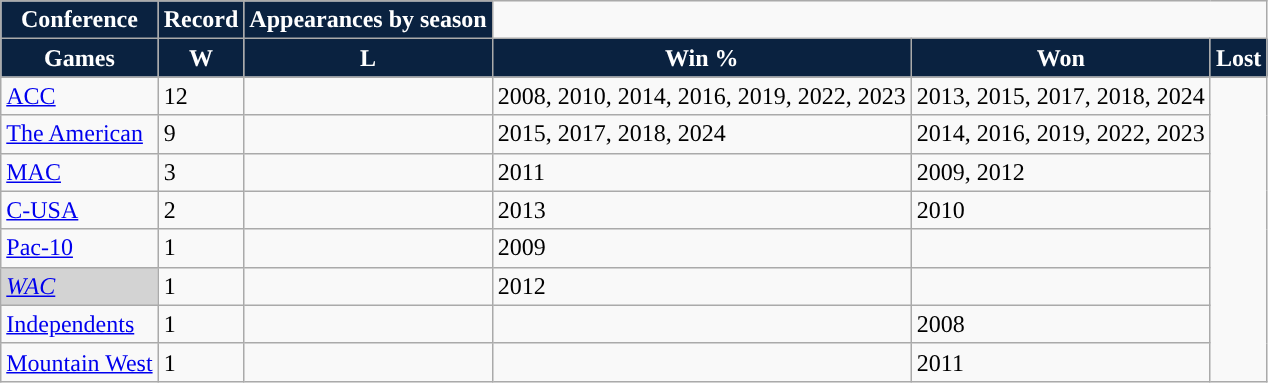<table class="wikitable sortable">
<tr>
<th style="background:#0A2240; color:#FFFFFF; ">Conference</th>
<th style="background:#0A2240; color:#FFFFFF; ">Record</th>
<th style="background:#0A2240; color:#FFFFFF; ">Appearances by season</th>
</tr>
<tr>
<th style="background:#0A2240; color:#FFFFFF; ">Games</th>
<th style="background:#0A2240; color:#FFFFFF; ">W</th>
<th style="background:#0A2240; color:#FFFFFF; ">L</th>
<th style="background:#0A2240; color:#FFFFFF; ">Win %</th>
<th style="background:#0A2240; color:#FFFFFF; ">Won</th>
<th style="background:#0A2240; color:#FFFFFF; ">Lost</th>
</tr>
<tr>
<td><a href='#'>ACC</a></td>
<td>12</td>
<td></td>
<td>2008, 2010, 2014, 2016, 2019, 2022, 2023</td>
<td>2013, 2015, 2017, 2018, 2024</td>
</tr>
<tr>
<td><a href='#'>The American</a></td>
<td>9</td>
<td></td>
<td>2015, 2017, 2018, 2024</td>
<td>2014, 2016, 2019, 2022, 2023</td>
</tr>
<tr>
<td><a href='#'>MAC</a></td>
<td>3</td>
<td></td>
<td>2011</td>
<td>2009, 2012</td>
</tr>
<tr>
<td><a href='#'>C-USA</a></td>
<td>2</td>
<td></td>
<td>2013</td>
<td>2010</td>
</tr>
<tr>
<td><a href='#'>Pac-10</a></td>
<td>1</td>
<td></td>
<td>2009</td>
<td></td>
</tr>
<tr>
<td bgcolor=lightgrey><em><a href='#'>WAC</a></em></td>
<td>1</td>
<td></td>
<td>2012</td>
<td></td>
</tr>
<tr>
<td><a href='#'>Independents</a></td>
<td>1</td>
<td></td>
<td></td>
<td>2008</td>
</tr>
<tr>
<td><a href='#'>Mountain West</a></td>
<td>1</td>
<td></td>
<td></td>
<td>2011</td>
</tr>
</table>
